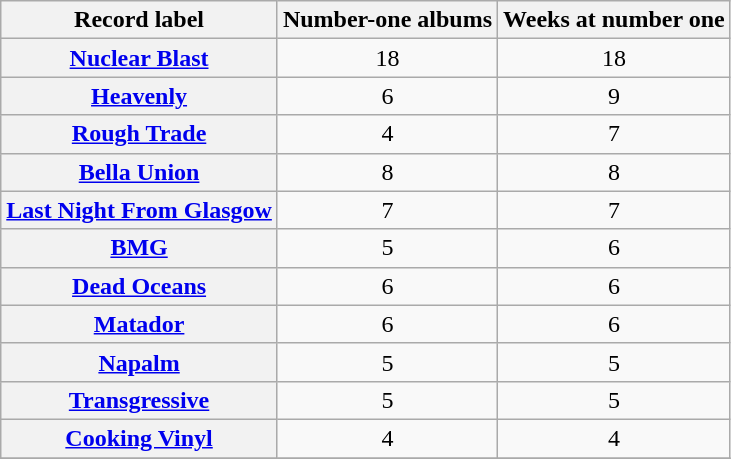<table class="wikitable plainrowheaders sortable">
<tr>
<th scope=col>Record label</th>
<th scope=col>Number-one albums</th>
<th scope=col>Weeks at number one</th>
</tr>
<tr>
<th scope=row><a href='#'>Nuclear Blast</a></th>
<td align=center>18</td>
<td align=center>18</td>
</tr>
<tr>
<th scope=row><a href='#'>Heavenly</a></th>
<td align=center>6</td>
<td align=center>9</td>
</tr>
<tr>
<th scope=row><a href='#'>Rough Trade</a></th>
<td align=center>4</td>
<td align=center>7</td>
</tr>
<tr>
<th scope=row><a href='#'>Bella Union</a></th>
<td align=center>8</td>
<td align=center>8</td>
</tr>
<tr>
<th scope=row><a href='#'>Last Night From Glasgow</a></th>
<td align=center>7</td>
<td align=center>7</td>
</tr>
<tr>
<th scope=row><a href='#'>BMG</a></th>
<td align=center>5</td>
<td align=center>6</td>
</tr>
<tr>
<th scope=row><a href='#'>Dead Oceans</a></th>
<td align=center>6</td>
<td align=center>6</td>
</tr>
<tr>
<th scope=row><a href='#'>Matador</a></th>
<td align=center>6</td>
<td align=center>6</td>
</tr>
<tr>
<th scope=row><a href='#'>Napalm</a></th>
<td align=center>5</td>
<td align=center>5</td>
</tr>
<tr>
<th scope=row><a href='#'>Transgressive</a></th>
<td align=center>5</td>
<td align=center>5</td>
</tr>
<tr>
<th scope=row><a href='#'>Cooking Vinyl</a></th>
<td align=center>4</td>
<td align=center>4</td>
</tr>
<tr>
</tr>
</table>
